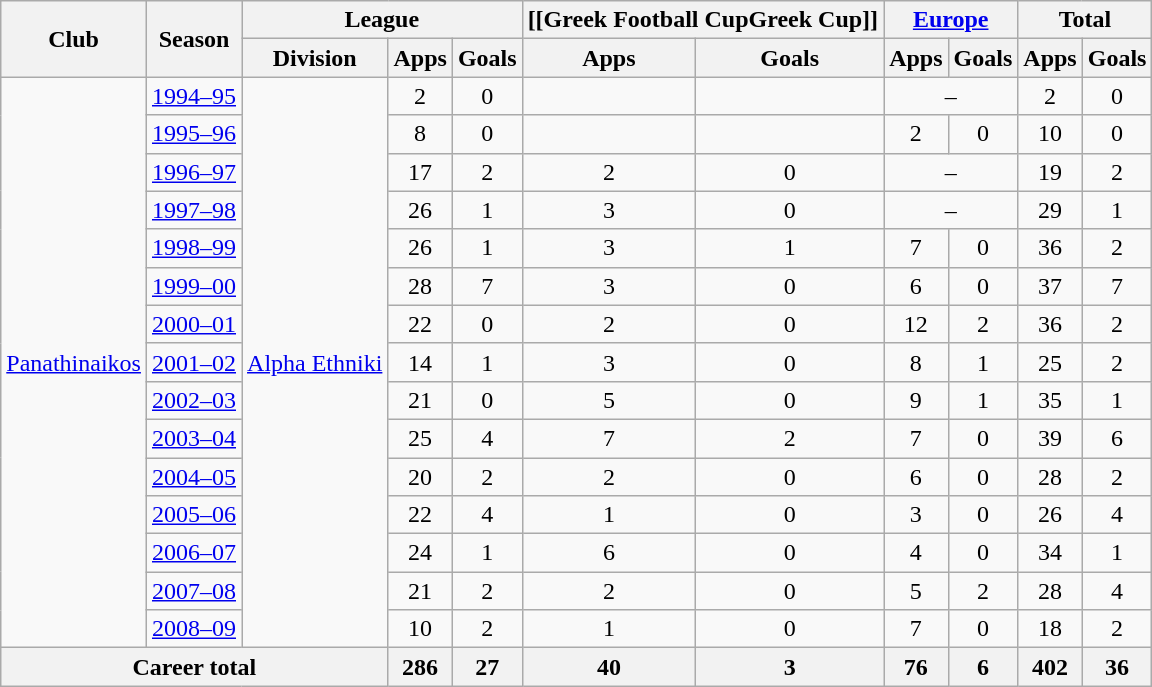<table class="wikitable" style="text-align:center">
<tr>
<th rowspan="2">Club</th>
<th rowspan="2">Season</th>
<th colspan="3">League</th>
<th colspan="2">[[Greek Football CupGreek Cup]]</th>
<th colspan="2"><a href='#'>Europe</a></th>
<th colspan="2">Total</th>
</tr>
<tr>
<th>Division</th>
<th>Apps</th>
<th>Goals</th>
<th>Apps</th>
<th>Goals</th>
<th>Apps</th>
<th>Goals</th>
<th>Apps</th>
<th>Goals</th>
</tr>
<tr>
<td rowspan="15"><a href='#'>Panathinaikos</a></td>
<td><a href='#'>1994–95</a></td>
<td rowspan="15"><a href='#'>Alpha Ethniki</a></td>
<td>2</td>
<td>0</td>
<td></td>
<td></td>
<td colspan="2">–</td>
<td>2</td>
<td>0</td>
</tr>
<tr>
<td><a href='#'>1995–96</a></td>
<td>8</td>
<td>0</td>
<td></td>
<td></td>
<td>2</td>
<td>0</td>
<td>10</td>
<td>0</td>
</tr>
<tr>
<td><a href='#'>1996–97</a></td>
<td>17</td>
<td>2</td>
<td>2</td>
<td>0</td>
<td colspan="2">–</td>
<td>19</td>
<td>2</td>
</tr>
<tr>
<td><a href='#'>1997–98</a></td>
<td>26</td>
<td>1</td>
<td>3</td>
<td>0</td>
<td colspan="2">–</td>
<td>29</td>
<td>1</td>
</tr>
<tr>
<td><a href='#'>1998–99</a></td>
<td>26</td>
<td>1</td>
<td>3</td>
<td>1</td>
<td>7</td>
<td>0</td>
<td>36</td>
<td>2</td>
</tr>
<tr>
<td><a href='#'>1999–00</a></td>
<td>28</td>
<td>7</td>
<td>3</td>
<td>0</td>
<td>6</td>
<td>0</td>
<td>37</td>
<td>7</td>
</tr>
<tr>
<td><a href='#'>2000–01</a></td>
<td>22</td>
<td>0</td>
<td>2</td>
<td>0</td>
<td>12</td>
<td>2</td>
<td>36</td>
<td>2</td>
</tr>
<tr>
<td><a href='#'>2001–02</a></td>
<td>14</td>
<td>1</td>
<td>3</td>
<td>0</td>
<td>8</td>
<td>1</td>
<td>25</td>
<td>2</td>
</tr>
<tr>
<td><a href='#'>2002–03</a></td>
<td>21</td>
<td>0</td>
<td>5</td>
<td>0</td>
<td>9</td>
<td>1</td>
<td>35</td>
<td>1</td>
</tr>
<tr>
<td><a href='#'>2003–04</a></td>
<td>25</td>
<td>4</td>
<td>7</td>
<td>2</td>
<td>7</td>
<td>0</td>
<td>39</td>
<td>6</td>
</tr>
<tr>
<td><a href='#'>2004–05</a></td>
<td>20</td>
<td>2</td>
<td>2</td>
<td>0</td>
<td>6</td>
<td>0</td>
<td>28</td>
<td>2</td>
</tr>
<tr>
<td><a href='#'>2005–06</a></td>
<td>22</td>
<td>4</td>
<td>1</td>
<td>0</td>
<td>3</td>
<td>0</td>
<td>26</td>
<td>4</td>
</tr>
<tr>
<td><a href='#'>2006–07</a></td>
<td>24</td>
<td>1</td>
<td>6</td>
<td>0</td>
<td>4</td>
<td>0</td>
<td>34</td>
<td>1</td>
</tr>
<tr>
<td><a href='#'>2007–08</a></td>
<td>21</td>
<td>2</td>
<td>2</td>
<td>0</td>
<td>5</td>
<td>2</td>
<td>28</td>
<td>4</td>
</tr>
<tr>
<td><a href='#'>2008–09</a></td>
<td>10</td>
<td>2</td>
<td>1</td>
<td>0</td>
<td>7</td>
<td>0</td>
<td>18</td>
<td>2</td>
</tr>
<tr>
<th colspan="3">Career total</th>
<th>286</th>
<th>27</th>
<th>40</th>
<th>3</th>
<th>76</th>
<th>6</th>
<th>402</th>
<th>36</th>
</tr>
</table>
